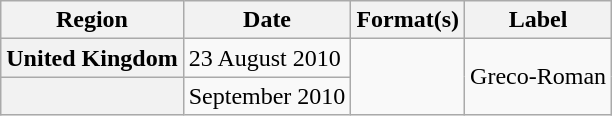<table class="wikitable plainrowheaders">
<tr>
<th scope="col">Region</th>
<th scope="col">Date</th>
<th scope="col">Format(s)</th>
<th scope="col">Label</th>
</tr>
<tr>
<th scope="row">United Kingdom</th>
<td>23 August 2010</td>
<td rowspan=2></td>
<td rowspan=2>Greco-Roman</td>
</tr>
<tr>
<th scope="row" rowspan=2></th>
<td>September 2010</td>
</tr>
</table>
